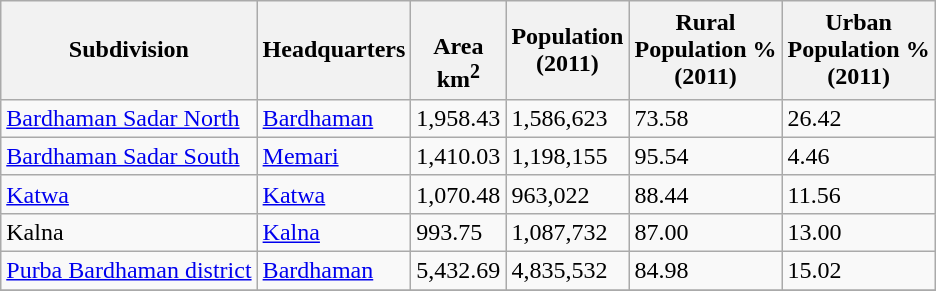<table class="wikitable sortable">
<tr>
<th>Subdivision</th>
<th>Headquarters</th>
<th><br>Area<br>km<sup>2</sup></th>
<th>Population<br>(2011)</th>
<th>Rural<br>Population %<br>(2011)</th>
<th>Urban<br> Population % <br>(2011)</th>
</tr>
<tr>
<td><a href='#'>Bardhaman Sadar North</a></td>
<td><a href='#'>Bardhaman</a></td>
<td>1,958.43</td>
<td>1,586,623</td>
<td>73.58</td>
<td>26.42</td>
</tr>
<tr>
<td><a href='#'>Bardhaman Sadar South</a></td>
<td><a href='#'>Memari</a></td>
<td>1,410.03</td>
<td>1,198,155</td>
<td>95.54</td>
<td>4.46</td>
</tr>
<tr>
<td><a href='#'>Katwa</a></td>
<td><a href='#'>Katwa</a></td>
<td>1,070.48</td>
<td>963,022</td>
<td>88.44</td>
<td>11.56</td>
</tr>
<tr>
<td>Kalna</td>
<td><a href='#'>Kalna</a></td>
<td>993.75</td>
<td>1,087,732</td>
<td>87.00</td>
<td>13.00</td>
</tr>
<tr>
<td><a href='#'>Purba Bardhaman district</a></td>
<td><a href='#'>Bardhaman</a></td>
<td>5,432.69</td>
<td>4,835,532</td>
<td>84.98</td>
<td>15.02</td>
</tr>
<tr>
</tr>
</table>
